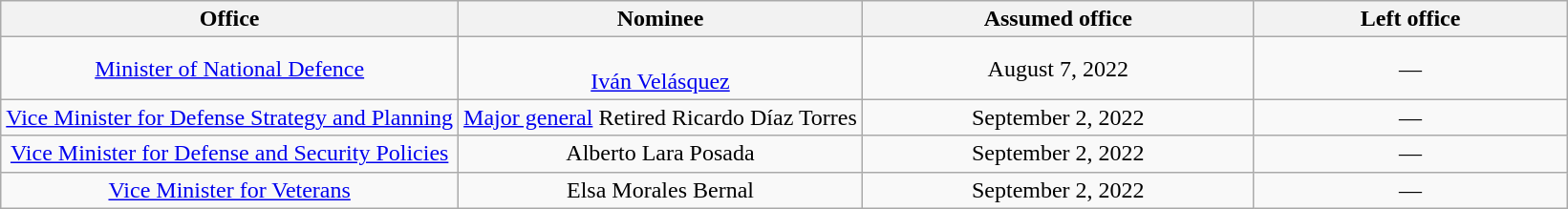<table class="wikitable sortable" style="text-align:center">
<tr>
<th>Office</th>
<th>Nominee</th>
<th style="width:25%;" data-sort-type="date">Assumed office</th>
<th style="width:20%;" data-sort-type="date">Left office</th>
</tr>
<tr>
<td><a href='#'>Minister of National Defence</a></td>
<td><br><a href='#'>Iván Velásquez</a></td>
<td>August 7, 2022<br></td>
<td>—</td>
</tr>
<tr>
<td><a href='#'>Vice Minister for Defense Strategy and Planning</a></td>
<td><a href='#'>Major general</a> Retired Ricardo Díaz Torres</td>
<td>September 2, 2022</td>
<td>—</td>
</tr>
<tr>
<td><a href='#'>Vice Minister for Defense and Security Policies</a></td>
<td>Alberto Lara Posada</td>
<td>September 2, 2022</td>
<td>—</td>
</tr>
<tr>
<td><a href='#'>Vice Minister for Veterans</a></td>
<td>Elsa Morales Bernal</td>
<td>September 2, 2022</td>
<td>—</td>
</tr>
</table>
